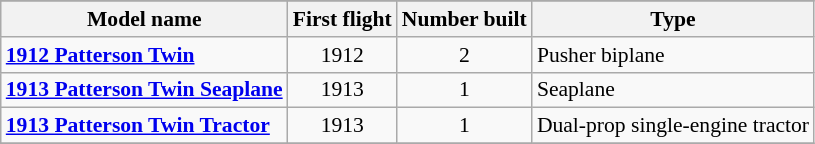<table class="wikitable" align=center style="font-size:90%;">
<tr>
</tr>
<tr style="background:#efefef;">
<th>Model name</th>
<th>First flight</th>
<th>Number built</th>
<th>Type</th>
</tr>
<tr>
<td align=left><strong><a href='#'>1912 Patterson Twin</a></strong></td>
<td align=center>1912</td>
<td align=center>2</td>
<td align=left>Pusher biplane</td>
</tr>
<tr>
<td align=left><strong><a href='#'>1913 Patterson Twin Seaplane</a></strong></td>
<td align=center>1913</td>
<td align=center>1</td>
<td align=left>Seaplane</td>
</tr>
<tr>
<td align=left><strong><a href='#'>1913 Patterson Twin Tractor</a></strong></td>
<td align=center>1913</td>
<td align=center>1</td>
<td align=left>Dual-prop single-engine tractor</td>
</tr>
<tr>
</tr>
</table>
